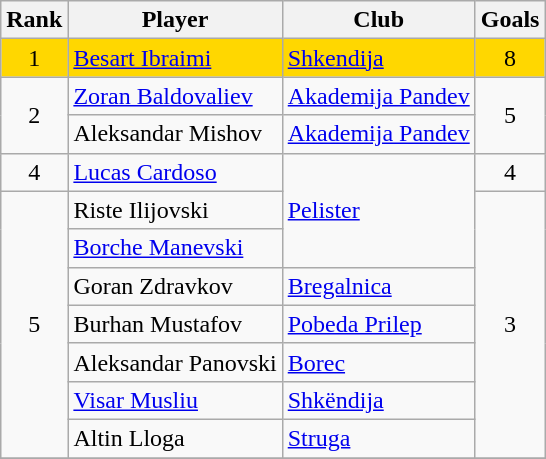<table class="wikitable" style="text-align:center">
<tr>
<th>Rank</th>
<th>Player</th>
<th>Club</th>
<th>Goals</th>
</tr>
<tr>
<td bgcolor="gold">1</td>
<td bgcolor="gold"align="left"> <a href='#'>Besart Ibraimi</a></td>
<td bgcolor="gold"align="left"><a href='#'>Shkendija</a></td>
<td bgcolor="gold">8</td>
</tr>
<tr>
<td rowspan="2">2</td>
<td align="left"> <a href='#'>Zoran Baldovaliev</a></td>
<td align="left"><a href='#'>Akademija Pandev</a></td>
<td rowspan="2">5</td>
</tr>
<tr>
<td align="left"> Aleksandar Mishov</td>
<td align="left"><a href='#'>Akademija Pandev</a></td>
</tr>
<tr>
<td>4</td>
<td align="left"> <a href='#'>Lucas Cardoso</a></td>
<td rowspan="3" align="left"><a href='#'>Pelister</a></td>
<td>4</td>
</tr>
<tr>
<td rowspan="7">5</td>
<td align="left"> Riste Ilijovski</td>
<td rowspan="7">3</td>
</tr>
<tr>
<td align="left"> <a href='#'>Borche Manevski</a></td>
</tr>
<tr>
<td align="left"> Goran Zdravkov</td>
<td align="left"><a href='#'>Bregalnica</a></td>
</tr>
<tr>
<td align="left"> Burhan Mustafov</td>
<td align="left"><a href='#'>Pobeda Prilep</a></td>
</tr>
<tr>
<td align="left"> Aleksandar Panovski</td>
<td align="left"><a href='#'>Borec</a></td>
</tr>
<tr>
<td align="left"> <a href='#'>Visar Musliu</a></td>
<td align="left"><a href='#'>Shkëndija</a></td>
</tr>
<tr>
<td align="left"> Altin Lloga</td>
<td align="left"><a href='#'>Struga</a></td>
</tr>
<tr>
</tr>
</table>
